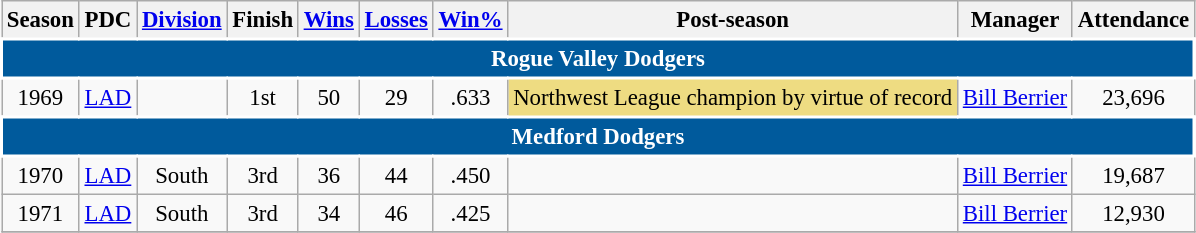<table class="wikitable" style="text-align:center; font-size:95%">
<tr>
<th scope="col">Season</th>
<th scope="col">PDC</th>
<th scope="col"><a href='#'>Division</a></th>
<th scope="col">Finish</th>
<th scope="col"><a href='#'>Wins</a></th>
<th scope="col"><a href='#'>Losses</a></th>
<th scope="col"><a href='#'>Win%</a></th>
<th scope="col">Post-season</th>
<th scope="col">Manager</th>
<th scope="col">Attendance</th>
</tr>
<tr>
<td align="center" colspan="11" style="background:#005A9C; color: white; border:2px solid#FFFFFF"><strong>Rogue Valley Dodgers</strong></td>
</tr>
<tr>
<td>1969</td>
<td><a href='#'>LAD</a></td>
<td></td>
<td>1st</td>
<td>50</td>
<td>29</td>
<td>.633</td>
<td bgcolor="#EEDC82">Northwest League champion by virtue of record</td>
<td><a href='#'>Bill Berrier</a></td>
<td>23,696</td>
</tr>
<tr>
<td align="center" colspan="11" style="background:#005A9C; color: white; border:2px solid#FFFFFF"><strong>Medford Dodgers</strong></td>
</tr>
<tr>
<td>1970</td>
<td><a href='#'>LAD</a></td>
<td>South</td>
<td>3rd</td>
<td>36</td>
<td>44</td>
<td>.450</td>
<td></td>
<td><a href='#'>Bill Berrier</a></td>
<td>19,687</td>
</tr>
<tr>
<td>1971</td>
<td><a href='#'>LAD</a></td>
<td>South</td>
<td>3rd</td>
<td>34</td>
<td>46</td>
<td>.425</td>
<td></td>
<td><a href='#'>Bill Berrier</a></td>
<td>12,930</td>
</tr>
<tr>
</tr>
</table>
